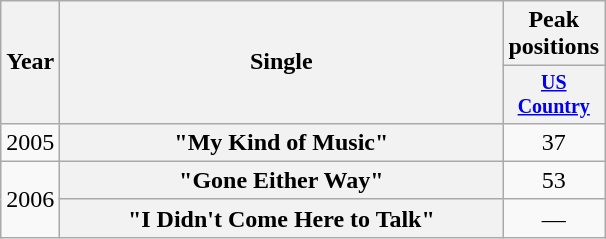<table class="wikitable plainrowheaders" style="text-align:center;">
<tr>
<th rowspan="2">Year</th>
<th rowspan="2" style="width:18em;">Single</th>
<th colspan="1">Peak positions</th>
</tr>
<tr style="font-size:smaller;">
<th width="60"><a href='#'>US Country</a><br></th>
</tr>
<tr>
<td>2005</td>
<th scope="row">"My Kind of Music"</th>
<td>37</td>
</tr>
<tr>
<td rowspan="2">2006</td>
<th scope="row">"Gone Either Way"</th>
<td>53</td>
</tr>
<tr>
<th scope="row">"I Didn't Come Here to Talk"</th>
<td>—</td>
</tr>
</table>
